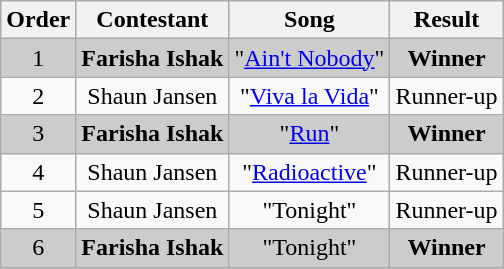<table class="wikitable plainrowheaders" style="text-align:center;">
<tr>
<th scope="col">Order</th>
<th scope="col">Contestant</th>
<th scope="col">Song</th>
<th scope="col">Result</th>
</tr>
<tr style="background:#ccc;">
<td>1</td>
<td><strong>Farisha Ishak</strong></td>
<td>"<a href='#'>Ain't Nobody</a>"</td>
<td><strong>Winner</strong></td>
</tr>
<tr>
<td>2</td>
<td>Shaun Jansen</td>
<td>"<a href='#'>Viva la Vida</a>"</td>
<td>Runner-up</td>
</tr>
<tr style="background:#ccc;">
<td>3</td>
<td><strong>Farisha Ishak</strong></td>
<td>"<a href='#'>Run</a>"</td>
<td><strong>Winner</strong></td>
</tr>
<tr>
<td>4</td>
<td>Shaun Jansen</td>
<td>"<a href='#'>Radioactive</a>"</td>
<td>Runner-up</td>
</tr>
<tr>
<td>5</td>
<td>Shaun Jansen</td>
<td>"Tonight"</td>
<td>Runner-up</td>
</tr>
<tr style="background:#ccc;">
<td>6</td>
<td><strong>Farisha Ishak</strong></td>
<td>"Tonight"</td>
<td><strong>Winner</strong></td>
</tr>
<tr>
</tr>
</table>
